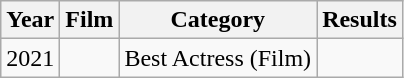<table class="wikitable sortable">
<tr>
<th>Year</th>
<th>Film</th>
<th>Category</th>
<th>Results</th>
</tr>
<tr>
<td>2021</td>
<td></td>
<td>Best Actress (Film)</td>
<td></td>
</tr>
</table>
